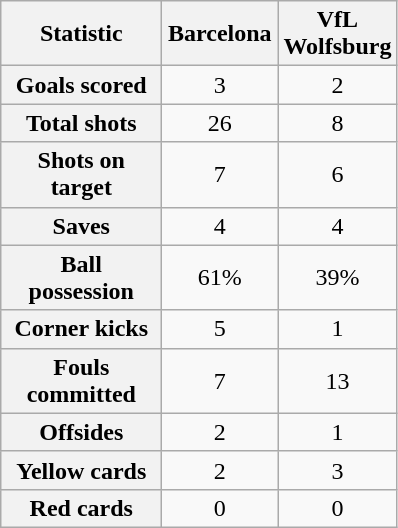<table class="wikitable plainrowheaders" style="text-align:center">
<tr>
<th scope="col" style="width:100px">Statistic</th>
<th scope="col" style="width:70px">Barcelona</th>
<th scope="col" style="width:70px">VfL Wolfsburg</th>
</tr>
<tr>
<th scope=row>Goals scored</th>
<td>3</td>
<td>2</td>
</tr>
<tr>
<th scope=row>Total shots</th>
<td>26</td>
<td>8</td>
</tr>
<tr>
<th scope=row>Shots on target</th>
<td>7</td>
<td>6</td>
</tr>
<tr>
<th scope=row>Saves</th>
<td>4</td>
<td>4</td>
</tr>
<tr>
<th scope=row>Ball possession</th>
<td>61%</td>
<td>39%</td>
</tr>
<tr>
<th scope=row>Corner kicks</th>
<td>5</td>
<td>1</td>
</tr>
<tr>
<th scope=row>Fouls committed</th>
<td>7</td>
<td>13</td>
</tr>
<tr>
<th scope=row>Offsides</th>
<td>2</td>
<td>1</td>
</tr>
<tr>
<th scope=row>Yellow cards</th>
<td>2</td>
<td>3</td>
</tr>
<tr>
<th scope=row>Red cards</th>
<td>0</td>
<td>0</td>
</tr>
</table>
